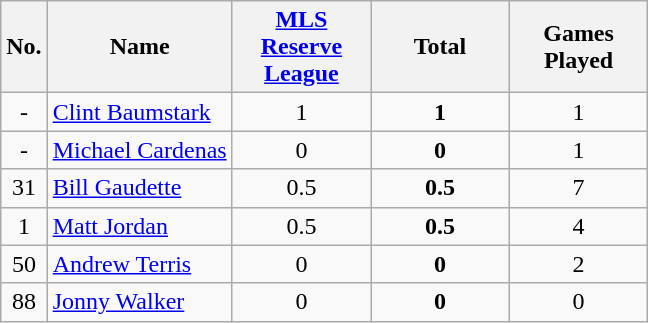<table class="wikitable sortable" style="text-align: center;">
<tr>
<th rowspan=1>No.</th>
<th rowspan=1>Name</th>
<th style="width:85px;"><a href='#'>MLS Reserve League</a></th>
<th style="width:85px;"><strong>Total</strong></th>
<th style="width:85px;"><strong>Games Played</strong></th>
</tr>
<tr>
<td>-</td>
<td align=left> <a href='#'>Clint Baumstark</a></td>
<td>1</td>
<td><strong>1</strong></td>
<td>1</td>
</tr>
<tr>
<td>-</td>
<td align=left> <a href='#'>Michael Cardenas</a></td>
<td>0</td>
<td><strong>0</strong></td>
<td>1</td>
</tr>
<tr>
<td>31</td>
<td align=left> <a href='#'>Bill Gaudette</a></td>
<td>0.5</td>
<td><strong>0.5</strong></td>
<td>7</td>
</tr>
<tr>
<td>1</td>
<td align=left> <a href='#'>Matt Jordan</a></td>
<td>0.5</td>
<td><strong>0.5</strong></td>
<td>4</td>
</tr>
<tr>
<td>50</td>
<td align=left> <a href='#'>Andrew Terris</a></td>
<td>0</td>
<td><strong>0</strong></td>
<td>2</td>
</tr>
<tr>
<td>88</td>
<td align=left> <a href='#'>Jonny Walker</a></td>
<td>0</td>
<td><strong>0</strong></td>
<td>0</td>
</tr>
</table>
